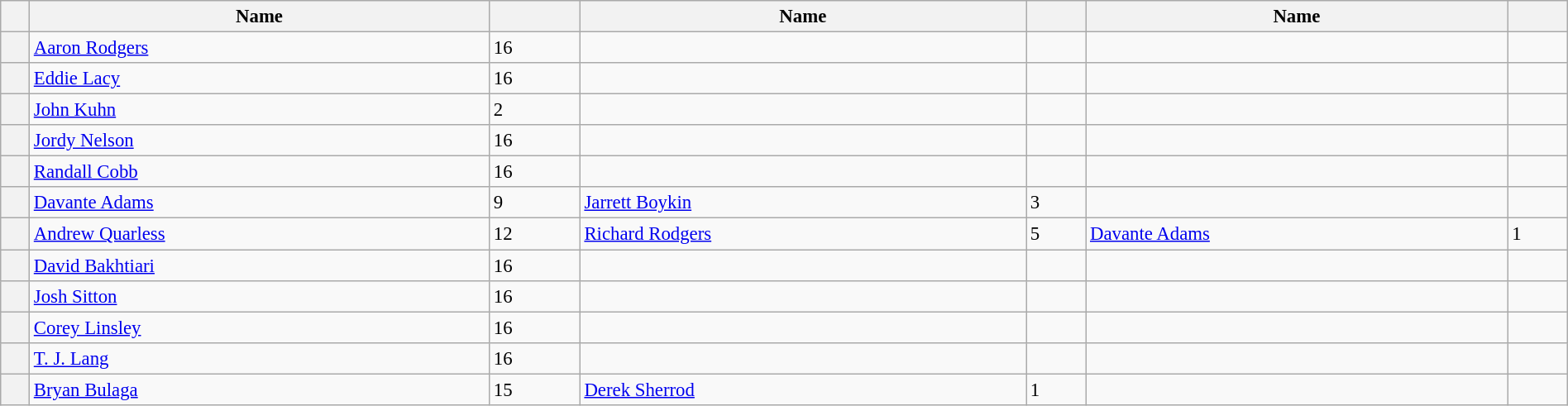<table class="wikitable" style="width:100%; text-align:center; font-size:95%; text-align:left;">
<tr>
<th scope=col></th>
<th scope=col>Name</th>
<th scope=col></th>
<th scope=col>Name</th>
<th scope=col></th>
<th scope=col>Name</th>
<th scope=col></th>
</tr>
<tr>
<th scope=row></th>
<td><a href='#'>Aaron Rodgers</a></td>
<td>16</td>
<td></td>
<td></td>
<td></td>
<td></td>
</tr>
<tr>
<th scope=row></th>
<td><a href='#'>Eddie Lacy</a></td>
<td>16</td>
<td></td>
<td></td>
<td></td>
<td></td>
</tr>
<tr>
<th scope=row></th>
<td><a href='#'>John Kuhn</a></td>
<td>2</td>
<td></td>
<td></td>
<td></td>
<td></td>
</tr>
<tr>
<th scope=row></th>
<td><a href='#'>Jordy Nelson</a></td>
<td>16</td>
<td></td>
<td></td>
<td></td>
<td></td>
</tr>
<tr>
<th scope=row></th>
<td><a href='#'>Randall Cobb</a></td>
<td>16</td>
<td></td>
<td></td>
<td></td>
<td></td>
</tr>
<tr>
<th scope=row></th>
<td><a href='#'>Davante Adams</a></td>
<td>9</td>
<td><a href='#'>Jarrett Boykin</a></td>
<td>3</td>
<td></td>
<td></td>
</tr>
<tr>
<th scope=row></th>
<td><a href='#'>Andrew Quarless</a></td>
<td>12</td>
<td><a href='#'>Richard Rodgers</a></td>
<td>5</td>
<td><a href='#'>Davante Adams</a></td>
<td>1</td>
</tr>
<tr>
<th scope=row></th>
<td><a href='#'>David Bakhtiari</a></td>
<td>16</td>
<td></td>
<td></td>
<td></td>
<td></td>
</tr>
<tr>
<th scope=row></th>
<td><a href='#'>Josh Sitton</a></td>
<td>16</td>
<td></td>
<td></td>
<td></td>
<td></td>
</tr>
<tr>
<th scope=row></th>
<td><a href='#'>Corey Linsley</a></td>
<td>16</td>
<td></td>
<td></td>
<td></td>
<td></td>
</tr>
<tr>
<th scope=row></th>
<td><a href='#'>T. J. Lang</a></td>
<td>16</td>
<td></td>
<td></td>
<td></td>
<td></td>
</tr>
<tr>
<th scope=row></th>
<td><a href='#'>Bryan Bulaga</a></td>
<td>15</td>
<td><a href='#'>Derek Sherrod</a></td>
<td>1</td>
<td></td>
<td></td>
</tr>
</table>
